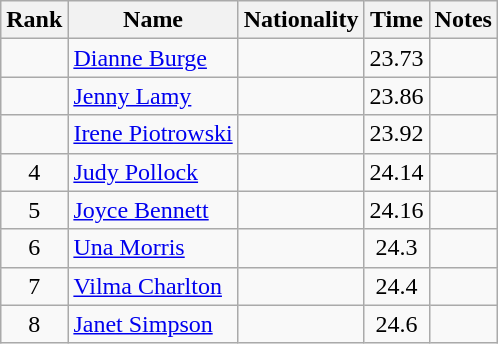<table class="wikitable sortable" style=" text-align:center;">
<tr>
<th scope="col">Rank</th>
<th scope="col">Name</th>
<th scope="col">Nationality</th>
<th scope="col">Time</th>
<th scope="col">Notes</th>
</tr>
<tr>
<td></td>
<td style="text-align: left;"><a href='#'>Dianne Burge</a></td>
<td style="text-align: left;"></td>
<td>23.73</td>
<td></td>
</tr>
<tr>
<td></td>
<td style="text-align: left;"><a href='#'>Jenny Lamy</a></td>
<td style="text-align: left;"></td>
<td>23.86</td>
<td></td>
</tr>
<tr>
<td></td>
<td style="text-align: left;"><a href='#'>Irene Piotrowski</a></td>
<td style="text-align: left;"></td>
<td>23.92</td>
<td></td>
</tr>
<tr>
<td>4</td>
<td style="text-align: left;"><a href='#'>Judy Pollock</a></td>
<td style="text-align: left;"></td>
<td>24.14</td>
<td></td>
</tr>
<tr>
<td>5</td>
<td style="text-align: left;"><a href='#'>Joyce Bennett</a></td>
<td style="text-align: left;"></td>
<td>24.16</td>
<td></td>
</tr>
<tr>
<td>6</td>
<td style="text-align: left;"><a href='#'>Una Morris</a></td>
<td style="text-align: left;"></td>
<td>24.3</td>
<td></td>
</tr>
<tr>
<td>7</td>
<td style="text-align: left;"><a href='#'>Vilma Charlton</a></td>
<td style="text-align: left;"></td>
<td>24.4</td>
<td></td>
</tr>
<tr>
<td>8</td>
<td style="text-align: left;"><a href='#'>Janet Simpson</a></td>
<td style="text-align: left;"></td>
<td>24.6</td>
<td></td>
</tr>
</table>
